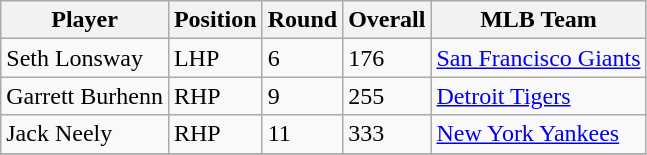<table class="wikitable">
<tr>
<th>Player</th>
<th>Position</th>
<th>Round</th>
<th>Overall</th>
<th>MLB Team</th>
</tr>
<tr>
<td>Seth Lonsway</td>
<td>LHP</td>
<td>6</td>
<td>176</td>
<td><a href='#'>San Francisco Giants</a></td>
</tr>
<tr>
<td>Garrett Burhenn</td>
<td>RHP</td>
<td>9</td>
<td>255</td>
<td><a href='#'>Detroit Tigers</a></td>
</tr>
<tr>
<td>Jack Neely</td>
<td>RHP</td>
<td>11</td>
<td>333</td>
<td><a href='#'>New York Yankees</a></td>
</tr>
<tr>
</tr>
</table>
